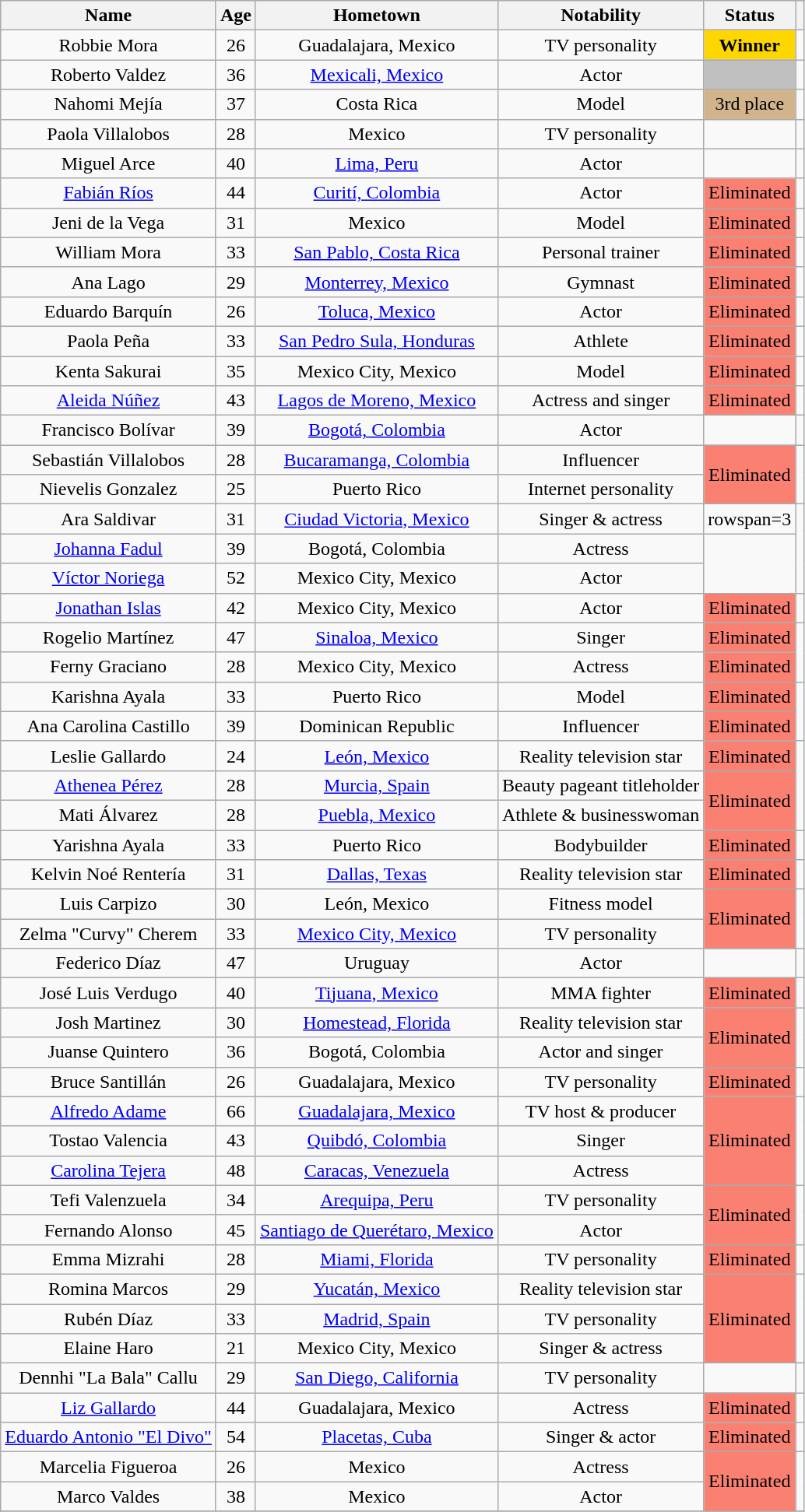<table class="wikitable sortable" style="text-align:center;">
<tr>
<th>Name</th>
<th>Age</th>
<th>Hometown</th>
<th>Notability</th>
<th>Status</th>
<th></th>
</tr>
<tr>
<td>Robbie Mora</td>
<td>26</td>
<td>Guadalajara, Mexico</td>
<td>TV personality</td>
<td bgcolor=gold><strong>Winner</strong><br></td>
<td></td>
</tr>
<tr>
<td>Roberto Valdez</td>
<td>36</td>
<td><a href='#'>Mexicali, Mexico</a></td>
<td>Actor</td>
<td bgcolor=silver><br></td>
<td></td>
</tr>
<tr>
<td>Nahomi Mejía</td>
<td>37</td>
<td>Costa Rica</td>
<td>Model</td>
<td bgcolor=tan>3rd place<br></td>
<td></td>
</tr>
<tr>
<td>Paola Villalobos</td>
<td>28</td>
<td>Mexico</td>
<td>TV personality</td>
<td><br></td>
<td></td>
</tr>
<tr>
<td>Miguel Arce</td>
<td>40</td>
<td><a href='#'>Lima, Peru</a></td>
<td>Actor</td>
<td><br></td>
<td></td>
</tr>
<tr>
<td><a href='#'>Fabián Ríos</a></td>
<td>44</td>
<td><a href='#'>Curití, Colombia</a></td>
<td>Actor</td>
<td bgcolor=salmon>Eliminated<br></td>
<td></td>
</tr>
<tr>
<td>Jeni de la Vega</td>
<td>31</td>
<td>Mexico</td>
<td>Model</td>
<td bgcolor=salmon>Eliminated<br></td>
<td></td>
</tr>
<tr>
<td>William Mora</td>
<td>33</td>
<td><a href='#'>San Pablo, Costa Rica</a></td>
<td>Personal trainer</td>
<td bgcolor=salmon>Eliminated<br></td>
<td></td>
</tr>
<tr>
<td>Ana Lago</td>
<td>29</td>
<td><a href='#'>Monterrey, Mexico</a></td>
<td>Gymnast</td>
<td bgcolor=salmon>Eliminated<br></td>
<td></td>
</tr>
<tr>
<td>Eduardo Barquín</td>
<td>26</td>
<td><a href='#'>Toluca, Mexico</a></td>
<td>Actor</td>
<td bgcolor=salmon>Eliminated<br></td>
<td></td>
</tr>
<tr>
<td>Paola Peña</td>
<td>33</td>
<td><a href='#'>San Pedro Sula, Honduras</a></td>
<td>Athlete</td>
<td bgcolor=salmon>Eliminated<br></td>
<td></td>
</tr>
<tr>
<td>Kenta Sakurai</td>
<td>35</td>
<td>Mexico City, Mexico</td>
<td>Model</td>
<td bgcolor=salmon>Eliminated<br></td>
<td></td>
</tr>
<tr>
<td><a href='#'>Aleida Núñez</a></td>
<td>43</td>
<td><a href='#'>Lagos de Moreno, Mexico</a></td>
<td>Actress and singer</td>
<td bgcolor=salmon>Eliminated<br></td>
<td></td>
</tr>
<tr>
<td>Francisco Bolívar</td>
<td>39</td>
<td><a href='#'>Bogotá, Colombia</a></td>
<td>Actor</td>
<td></td>
<td></td>
</tr>
<tr>
<td>Sebastián Villalobos</td>
<td>28</td>
<td><a href='#'>Bucaramanga, Colombia</a></td>
<td>Influencer</td>
<td rowspan=2 bgcolor=salmon>Eliminated<br></td>
<td rowspan=2></td>
</tr>
<tr>
<td>Nievelis Gonzalez</td>
<td>25</td>
<td>Puerto Rico</td>
<td>Internet personality</td>
</tr>
<tr>
<td>Ara Saldivar</td>
<td>31</td>
<td><a href='#'>Ciudad Victoria, Mexico</a></td>
<td>Singer & actress</td>
<td>rowspan=3 </td>
<td rowspan=3></td>
</tr>
<tr>
<td><a href='#'>Johanna Fadul</a></td>
<td>39</td>
<td>Bogotá, Colombia</td>
<td>Actress</td>
</tr>
<tr>
<td><a href='#'>Víctor Noriega</a></td>
<td>52</td>
<td>Mexico City, Mexico</td>
<td>Actor</td>
</tr>
<tr>
<td><a href='#'>Jonathan Islas</a></td>
<td>42</td>
<td>Mexico City, Mexico</td>
<td>Actor</td>
<td bgcolor=salmon>Eliminated<br></td>
<td></td>
</tr>
<tr>
<td>Rogelio Martínez</td>
<td>47</td>
<td><a href='#'>Sinaloa, Mexico</a></td>
<td>Singer</td>
<td bgcolor=salmon>Eliminated<br></td>
<td rowspan=2></td>
</tr>
<tr>
<td>Ferny Graciano</td>
<td>28</td>
<td>Mexico City, Mexico</td>
<td>Actress</td>
<td bgcolor=salmon>Eliminated<br></td>
</tr>
<tr>
<td>Karishna Ayala</td>
<td>33</td>
<td>Puerto Rico</td>
<td>Model</td>
<td bgcolor=salmon>Eliminated<br></td>
<td rowspan=2></td>
</tr>
<tr>
<td>Ana Carolina Castillo</td>
<td>39</td>
<td>Dominican Republic</td>
<td>Influencer</td>
<td bgcolor=salmon>Eliminated<br></td>
</tr>
<tr>
<td>Leslie Gallardo</td>
<td>24</td>
<td><a href='#'>León, Mexico</a></td>
<td>Reality television star</td>
<td bgcolor=salmon>Eliminated<br></td>
<td rowspan=3></td>
</tr>
<tr>
<td><a href='#'>Athenea Pérez</a></td>
<td>28</td>
<td><a href='#'>Murcia, Spain</a></td>
<td>Beauty pageant titleholder</td>
<td rowspan=2 bgcolor=salmon>Eliminated<br></td>
</tr>
<tr>
<td>Mati Álvarez</td>
<td>28</td>
<td><a href='#'>Puebla, Mexico</a></td>
<td>Athlete & businesswoman</td>
</tr>
<tr>
<td>Yarishna Ayala</td>
<td>33</td>
<td>Puerto Rico</td>
<td>Bodybuilder</td>
<td bgcolor=salmon>Eliminated<br></td>
<td></td>
</tr>
<tr>
<td>Kelvin Noé Rentería</td>
<td>31</td>
<td><a href='#'>Dallas, Texas</a></td>
<td>Reality television star</td>
<td bgcolor=salmon>Eliminated<br></td>
<td></td>
</tr>
<tr>
<td>Luis Carpizo</td>
<td>30</td>
<td>León, Mexico</td>
<td>Fitness model</td>
<td rowspan=2 bgcolor=salmon>Eliminated<br></td>
<td rowspan=2></td>
</tr>
<tr>
<td>Zelma "Curvy" Cherem</td>
<td>33</td>
<td><a href='#'>Mexico City, Mexico</a></td>
<td>TV personality</td>
</tr>
<tr>
<td>Federico Díaz</td>
<td>47</td>
<td>Uruguay</td>
<td>Actor</td>
<td></td>
<td></td>
</tr>
<tr>
<td>José Luis Verdugo</td>
<td>40</td>
<td><a href='#'>Tijuana, Mexico</a></td>
<td>MMA fighter</td>
<td bgcolor=salmon>Eliminated<br></td>
<td></td>
</tr>
<tr>
<td>Josh Martinez</td>
<td>30</td>
<td><a href='#'>Homestead, Florida</a></td>
<td>Reality television star</td>
<td rowspan=2 bgcolor=salmon>Eliminated<br></td>
<td rowspan=2></td>
</tr>
<tr>
<td>Juanse Quintero</td>
<td>36</td>
<td>Bogotá, Colombia</td>
<td>Actor and singer</td>
</tr>
<tr>
<td>Bruce Santillán</td>
<td>26</td>
<td>Guadalajara, Mexico</td>
<td>TV personality</td>
<td bgcolor=salmon>Eliminated<br></td>
<td></td>
</tr>
<tr>
<td><a href='#'>Alfredo Adame</a></td>
<td>66</td>
<td><a href='#'>Guadalajara, Mexico</a></td>
<td>TV host & producer</td>
<td rowspan=3 bgcolor=salmon>Eliminated<br></td>
<td rowspan=3></td>
</tr>
<tr>
<td>Tostao Valencia</td>
<td>43</td>
<td><a href='#'>Quibdó, Colombia</a></td>
<td>Singer</td>
</tr>
<tr>
<td><a href='#'>Carolina Tejera</a></td>
<td>48</td>
<td><a href='#'>Caracas, Venezuela</a></td>
<td>Actress</td>
</tr>
<tr>
<td>Tefi Valenzuela</td>
<td>34</td>
<td><a href='#'>Arequipa, Peru</a></td>
<td>TV personality</td>
<td rowspan=2 bgcolor=salmon>Eliminated<br></td>
<td rowspan=2></td>
</tr>
<tr>
<td>Fernando Alonso</td>
<td>45</td>
<td><a href='#'>Santiago de Querétaro, Mexico</a></td>
<td>Actor</td>
</tr>
<tr>
<td>Emma Mizrahi</td>
<td>28</td>
<td><a href='#'>Miami, Florida</a></td>
<td>TV personality</td>
<td bgcolor=salmon>Eliminated<br></td>
<td></td>
</tr>
<tr>
<td>Romina Marcos</td>
<td>29</td>
<td><a href='#'>Yucatán, Mexico</a></td>
<td>Reality television star</td>
<td rowspan=3 bgcolor=salmon>Eliminated<br></td>
<td rowspan=3></td>
</tr>
<tr>
<td>Rubén Díaz</td>
<td>33</td>
<td><a href='#'>Madrid, Spain</a></td>
<td>TV personality</td>
</tr>
<tr>
<td>Elaine Haro</td>
<td>21</td>
<td>Mexico City, Mexico</td>
<td>Singer & actress</td>
</tr>
<tr>
<td>Dennhi "La Bala" Callu</td>
<td>29</td>
<td><a href='#'>San Diego, California</a></td>
<td>TV personality</td>
<td></td>
<td></td>
</tr>
<tr>
<td><a href='#'>Liz Gallardo</a></td>
<td>44</td>
<td>Guadalajara, Mexico</td>
<td>Actress</td>
<td bgcolor=salmon>Eliminated<br></td>
<td></td>
</tr>
<tr>
<td><a href='#'>Eduardo Antonio "El Divo"</a></td>
<td>54</td>
<td><a href='#'>Placetas, Cuba</a></td>
<td>Singer & actor</td>
<td bgcolor=salmon>Eliminated<br></td>
<td></td>
</tr>
<tr>
<td>Marcelia Figueroa</td>
<td>26</td>
<td>Mexico</td>
<td>Actress</td>
<td rowspan=2 bgcolor=salmon>Eliminated<br></td>
<td rowspan=2></td>
</tr>
<tr>
<td>Marco Valdes</td>
<td>38</td>
<td>Mexico</td>
<td>Actor</td>
</tr>
<tr>
</tr>
</table>
